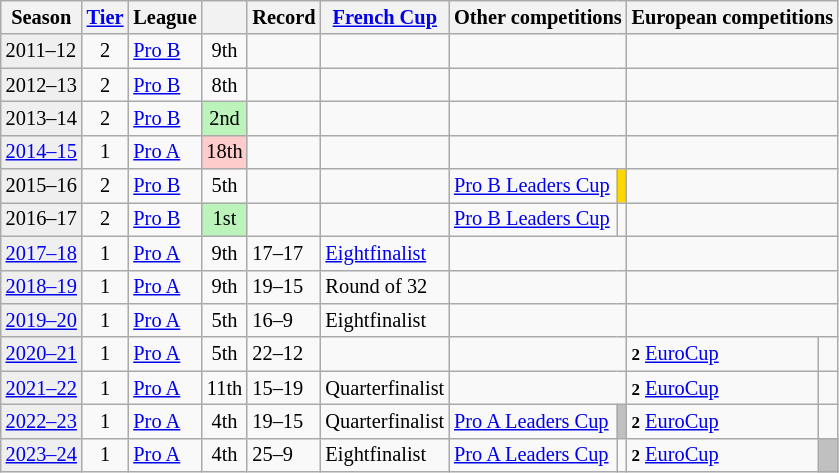<table class="wikitable" style="font-size:85%;">
<tr>
<th>Season</th>
<th><a href='#'>Tier</a></th>
<th>League</th>
<th></th>
<th>Record</th>
<th><a href='#'>French Cup</a></th>
<th colspan=2>Other competitions</th>
<th colspan=2>European competitions</th>
</tr>
<tr>
<td style="background:#efefef;">2011–12</td>
<td align="center">2</td>
<td><a href='#'>Pro B</a></td>
<td align="center">9th</td>
<td></td>
<td></td>
<td colspan=2></td>
<td colspan=2></td>
</tr>
<tr>
<td style="background:#efefef;">2012–13</td>
<td align="center">2</td>
<td><a href='#'>Pro B</a></td>
<td align="center">8th</td>
<td></td>
<td></td>
<td colspan=2></td>
<td colspan=2></td>
</tr>
<tr>
<td style="background:#efefef;">2013–14</td>
<td align="center">2</td>
<td><a href='#'>Pro B</a></td>
<td style="background:#BBF3BB"  align="center">2nd</td>
<td></td>
<td></td>
<td colspan=2></td>
<td colspan=2></td>
</tr>
<tr>
<td style="background:#efefef;"><a href='#'>2014–15</a></td>
<td align="center">1</td>
<td><a href='#'>Pro A</a></td>
<td align="center" bgcolor=#fcc>18th</td>
<td></td>
<td></td>
<td colspan=2></td>
<td colspan=2></td>
</tr>
<tr>
<td style="background:#efefef;">2015–16</td>
<td align="center">2</td>
<td><a href='#'>Pro B</a></td>
<td align="center">5th</td>
<td></td>
<td></td>
<td><a href='#'>Pro B Leaders Cup</a></td>
<td bgcolor=gold></td>
<td colspan=2></td>
</tr>
<tr>
<td style="background:#efefef;">2016–17</td>
<td align="center">2</td>
<td><a href='#'>Pro B</a></td>
<td bgcolor=#BBF3BB  align="center">1st</td>
<td></td>
<td></td>
<td><a href='#'>Pro B Leaders Cup</a></td>
<td></td>
<td colspan=2></td>
</tr>
<tr>
<td style="background:#efefef;"><a href='#'>2017–18</a></td>
<td align="center">1</td>
<td><a href='#'>Pro A</a></td>
<td align="center">9th</td>
<td>17–17</td>
<td><a href='#'>Eightfinalist</a></td>
<td colspan=2></td>
<td colspan=2></td>
</tr>
<tr>
<td style="background:#efefef;"><a href='#'>2018–19</a></td>
<td align="center">1</td>
<td><a href='#'>Pro A</a></td>
<td align="center">9th</td>
<td>19–15</td>
<td>Round of 32</td>
<td colspan=2></td>
<td colspan=2></td>
</tr>
<tr>
<td style="background:#efefef;"><a href='#'>2019–20</a></td>
<td align="center">1</td>
<td><a href='#'>Pro A</a></td>
<td align="center">5th</td>
<td>16–9</td>
<td>Eightfinalist</td>
<td colspan=2></td>
<td colspan=2></td>
</tr>
<tr>
<td style="background:#efefef;"><a href='#'>2020–21</a></td>
<td align="center">1</td>
<td><a href='#'>Pro A</a></td>
<td align="center">5th</td>
<td>22–12</td>
<td></td>
<td colspan=2></td>
<td><small><strong>2</strong></small> <a href='#'>EuroCup</a></td>
<td></td>
</tr>
<tr>
<td style="background:#efefef;"><a href='#'>2021–22</a></td>
<td align="center">1</td>
<td><a href='#'>Pro A</a></td>
<td align="center">11th</td>
<td>15–19</td>
<td>Quarterfinalist</td>
<td colspan=2></td>
<td><small><strong>2</strong></small> <a href='#'>EuroCup</a></td>
<td></td>
</tr>
<tr>
<td style="background:#efefef;"><a href='#'>2022–23</a></td>
<td align="center">1</td>
<td><a href='#'>Pro A</a></td>
<td align="center">4th</td>
<td>19–15</td>
<td>Quarterfinalist</td>
<td><a href='#'>Pro A Leaders Cup</a></td>
<td bgcolor=silver align=center></td>
<td><small><strong>2</strong></small> <a href='#'>EuroCup</a></td>
<td></td>
</tr>
<tr>
<td style="background:#efefef;"><a href='#'>2023–24</a></td>
<td align="center">1</td>
<td><a href='#'>Pro A</a></td>
<td align="center">4th</td>
<td>25–9</td>
<td>Eightfinalist</td>
<td><a href='#'>Pro A Leaders Cup</a></td>
<td></td>
<td><small><strong>2</strong></small> <a href='#'>EuroCup</a></td>
<td bgcolor=silver align=center></td>
</tr>
</table>
